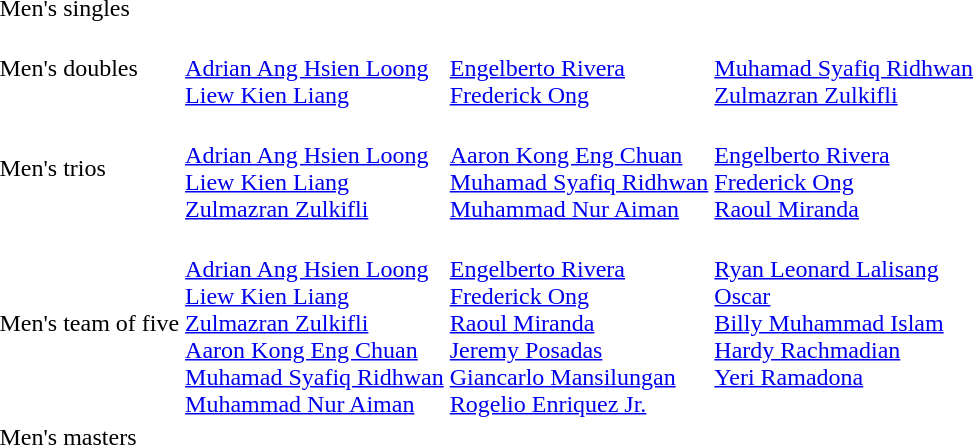<table>
<tr>
<td>Men's singles</td>
<td></td>
<td></td>
<td></td>
</tr>
<tr>
<td>Men's doubles</td>
<td> <br> <a href='#'>Adrian Ang Hsien Loong</a> <br> <a href='#'>Liew Kien Liang</a></td>
<td><br> <a href='#'>Engelberto Rivera</a> <br> <a href='#'>Frederick Ong</a></td>
<td> <br> <a href='#'>Muhamad Syafiq Ridhwan</a> <br> <a href='#'>Zulmazran Zulkifli</a></td>
</tr>
<tr>
<td>Men's trios</td>
<td> <br> <a href='#'>Adrian Ang Hsien Loong</a> <br> <a href='#'>Liew Kien Liang</a> <br> <a href='#'>Zulmazran Zulkifli</a></td>
<td><br> <a href='#'>Aaron Kong Eng Chuan</a> <br> <a href='#'>Muhamad Syafiq Ridhwan</a> <br> <a href='#'>Muhammad Nur Aiman</a></td>
<td> <br> <a href='#'>Engelberto Rivera</a> <br> <a href='#'>Frederick Ong</a> <br> <a href='#'>Raoul Miranda</a></td>
</tr>
<tr>
<td>Men's team of five</td>
<td> <br> <a href='#'>Adrian Ang Hsien Loong</a> <br> <a href='#'>Liew Kien Liang</a> <br> <a href='#'>Zulmazran Zulkifli</a> <br> <a href='#'>Aaron Kong Eng Chuan</a> <br> <a href='#'>Muhamad Syafiq Ridhwan</a> <br> <a href='#'>Muhammad Nur Aiman</a></td>
<td> <br> <a href='#'>Engelberto Rivera</a> <br> <a href='#'>Frederick Ong</a> <br> <a href='#'>Raoul Miranda</a> <br> <a href='#'>Jeremy Posadas</a> <br> <a href='#'>Giancarlo Mansilungan</a> <br> <a href='#'>Rogelio Enriquez Jr.</a></td>
<td valign=top> <br> <a href='#'>Ryan Leonard Lalisang</a> <br> <a href='#'>Oscar</a><br> <a href='#'>Billy Muhammad Islam</a> <br> <a href='#'>Hardy Rachmadian</a> <br> <a href='#'>Yeri Ramadona</a> <br></td>
</tr>
<tr>
<td>Men's masters</td>
<td></td>
<td></td>
<td></td>
</tr>
<tr>
</tr>
</table>
